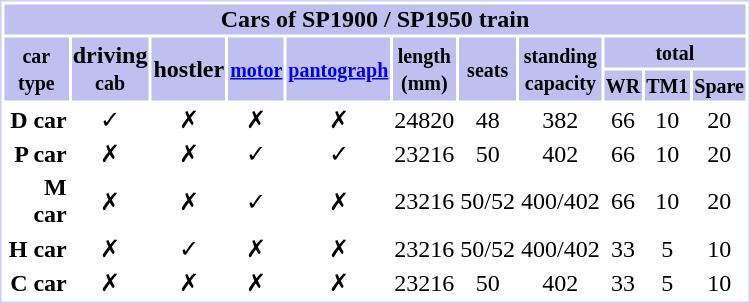<table width="500" align="center" style="border:1px solid #ccf; text-align:center">
<tr>
<th colspan="11" style="background:#c0c0f0;">Cars of SP1900 / SP1950 train</th>
</tr>
<tr>
<th style="background:#c0c0f0;" rowspan=2><small>car type</small></th>
<th style="background:#c0c0f0;" rowspan=2>driving<br><small>cab</small></th>
<th style="background:#c0c0f0;" rowspan=2>hostler</th>
<th style="background:#c0c0f0;" rowspan=2><small><a href='#'>motor</a></small></th>
<th style="background:#c0c0f0;" rowspan=2><small><a href='#'>pantograph</a></small></th>
<th style="background:#c0c0f0;" rowspan=2><small>length<br>(mm)</small></th>
<th style="background:#c0c0f0;" rowspan=2><small>seats</small></th>
<th style="background:#c0c0f0;" rowspan=2><small>standing<br>capacity</small></th>
<th style="background:#c0c0f0;" colspan=3><small>total</small></th>
</tr>
<tr>
<th style="background:#c0c0f0;"><small>WR</small></th>
<th style="background:#c0c0f0;"><small>TM1</small></th>
<th style="background:#c0c0f0;"><small>Spare</small></th>
</tr>
<tr>
<td style=text-align:right><strong>D car</strong></td>
<td>✓</td>
<td><span>✗</span></td>
<td><span>✗</span></td>
<td><span>✗</span></td>
<td>24820</td>
<td>48</td>
<td>382</td>
<td>66</td>
<td>10</td>
<td>20</td>
</tr>
<tr>
<td style=text-align:right><strong>P car</strong></td>
<td><span>✗</span></td>
<td><span>✗</span></td>
<td>✓</td>
<td>✓</td>
<td>23216</td>
<td>50</td>
<td>402</td>
<td>66</td>
<td>10</td>
<td>20</td>
</tr>
<tr>
<td style=text-align:right><strong>M car</strong></td>
<td><span>✗</span></td>
<td><span>✗</span></td>
<td>✓</td>
<td><span>✗</span></td>
<td>23216</td>
<td>50/52</td>
<td>400/402</td>
<td>66</td>
<td>10</td>
<td>20</td>
</tr>
<tr>
<td style=text-align:right><strong>H car</strong></td>
<td><span>✗</span></td>
<td>✓</td>
<td><span>✗</span></td>
<td><span>✗</span></td>
<td>23216</td>
<td>50/52</td>
<td>400/402</td>
<td>33</td>
<td>5</td>
<td>10</td>
</tr>
<tr>
<td style=text-align:right><strong>C car</strong></td>
<td><span>✗</span></td>
<td><span>✗</span></td>
<td><span>✗</span></td>
<td><span>✗</span></td>
<td>23216</td>
<td>50</td>
<td>402</td>
<td>33</td>
<td>5</td>
<td>10</td>
</tr>
</table>
